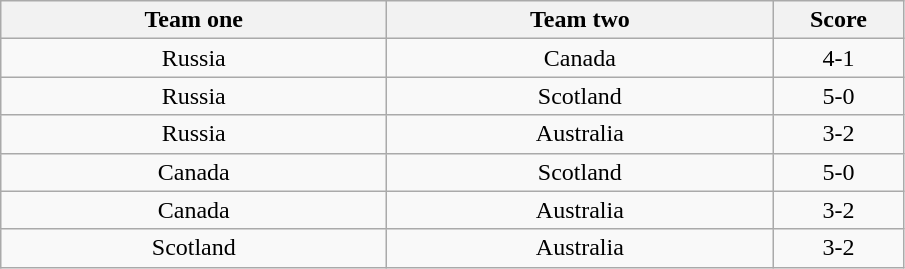<table class="wikitable" style="text-align: center">
<tr>
<th width=250>Team one</th>
<th width=250>Team two</th>
<th width=80>Score</th>
</tr>
<tr>
<td> Russia</td>
<td> Canada</td>
<td>4-1</td>
</tr>
<tr>
<td> Russia</td>
<td> Scotland</td>
<td>5-0</td>
</tr>
<tr>
<td> Russia</td>
<td> Australia</td>
<td>3-2</td>
</tr>
<tr>
<td> Canada</td>
<td> Scotland</td>
<td>5-0</td>
</tr>
<tr>
<td> Canada</td>
<td> Australia</td>
<td>3-2</td>
</tr>
<tr>
<td> Scotland</td>
<td> Australia</td>
<td>3-2</td>
</tr>
</table>
